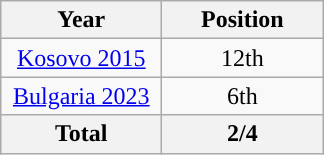<table class="wikitable" style="text-align: center;">
<tr>
<th width="100">Year</th>
<th width="100">Position</th>
</tr>
<tr>
<td style="border:"><a href='#'>Kosovo 2015</a></td>
<td>12th</td>
</tr>
<tr>
<td style="border:"><a href='#'>Bulgaria 2023</a></td>
<td>6th</td>
</tr>
<tr>
<th>Total</th>
<th>2/4</th>
</tr>
</table>
